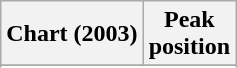<table class="wikitable sortable plainrowheaders" style="text-align:center">
<tr>
<th scope="col">Chart (2003)</th>
<th scope="col">Peak<br>position</th>
</tr>
<tr>
</tr>
<tr>
</tr>
</table>
